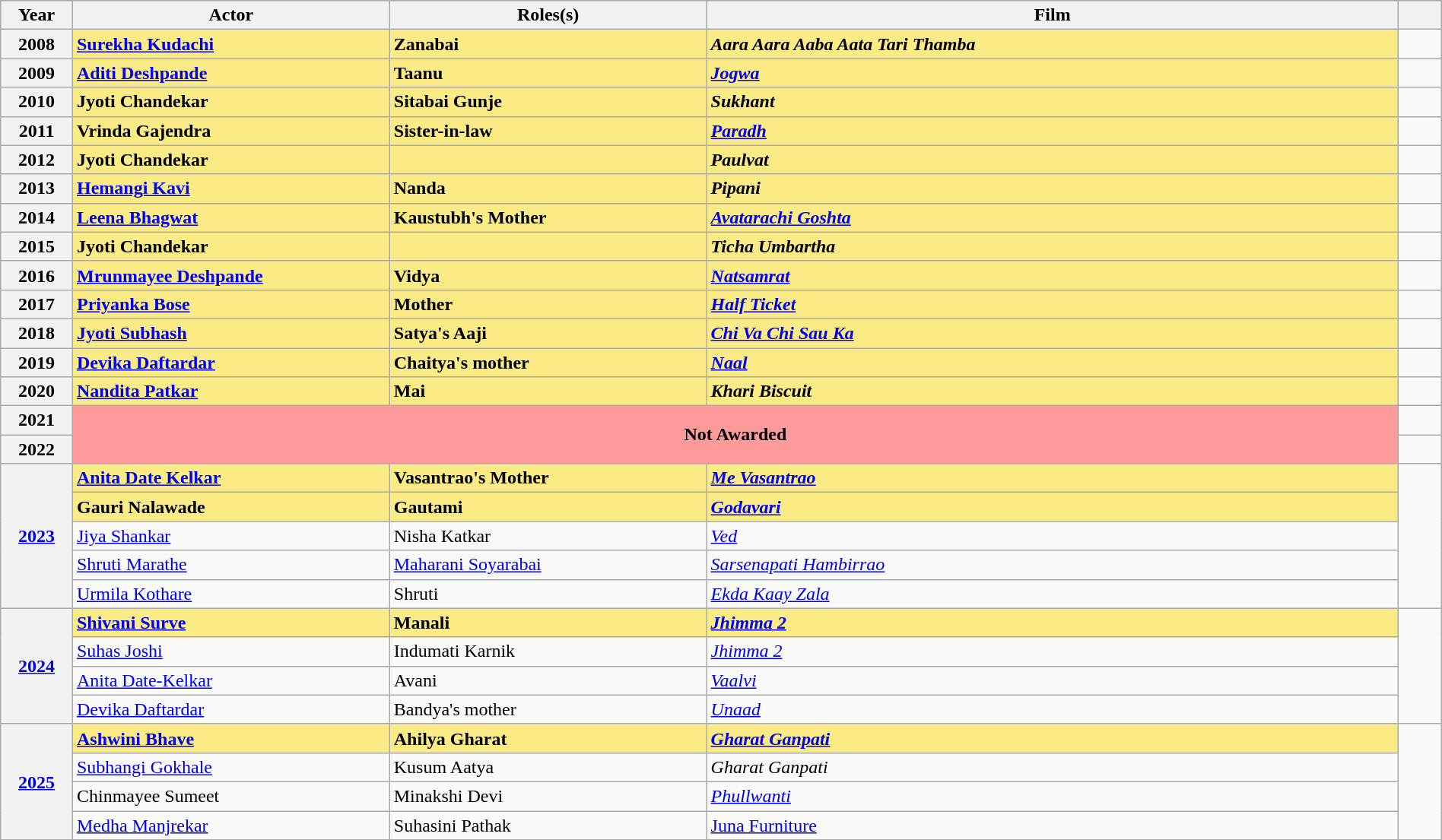<table class="wikitable" style="width:100%">
<tr bgcolor="#bebebe">
<th width="5%">Year</th>
<th width="22%">Actor</th>
<th width="22%">Roles(s)</th>
<th width="48%">Film</th>
<th width="5%"></th>
</tr>
<tr>
<th rowspan="1" style="text-align:center">2008</th>
<td style="background:#FAEB86;"><strong><a href='#'>Surekha Kudachi</a></strong></td>
<td style="background:#FAEB86;"><strong>Zanabai</strong></td>
<td style="background:#FAEB86;"><strong><em>Aara Aara Aaba Aata Tari Thamba</em></strong></td>
<td></td>
</tr>
<tr>
<th rowspan="1" style="text-align:center">2009</th>
<td style="background:#FAEB86;"><strong><a href='#'>Aditi Deshpande</a></strong></td>
<td style="background:#FAEB86;"><strong>Taanu</strong></td>
<td style="background:#FAEB86;"><strong><em><a href='#'>Jogwa</a></em></strong></td>
<td></td>
</tr>
<tr>
<th rowspan="1" style="text-align:center">2010</th>
<td style="background:#FAEB86;"><strong>Jyoti Chandekar</strong></td>
<td style="background:#FAEB86;"><strong>Sitabai Gunje</strong></td>
<td style="background:#FAEB86;"><strong><em>Sukhant</em></strong></td>
<td></td>
</tr>
<tr>
<th rowspan="1" style="text-align:center">2011</th>
<td style="background:#FAEB86;"><strong>Vrinda Gajendra</strong></td>
<td style="background:#FAEB86;"><strong>Sister-in-law</strong></td>
<td style="background:#FAEB86;"><strong><em><a href='#'>Paradh</a></em></strong></td>
<td></td>
</tr>
<tr>
<th rowspan="1" style="text-align:center">2012</th>
<td style="background:#FAEB86;"><strong>Jyoti Chandekar</strong></td>
<td style="background:#FAEB86;"></td>
<td style="background:#FAEB86;"><strong><em>Paulvat</em></strong></td>
<td></td>
</tr>
<tr>
<th rowspan="1" style="text-align:center">2013</th>
<td style="background:#FAEB86;"><strong><a href='#'>Hemangi Kavi</a></strong></td>
<td style="background:#FAEB86;"><strong>Nanda</strong></td>
<td style="background:#FAEB86;"><strong><em>Pipani</em></strong></td>
<td></td>
</tr>
<tr>
<th rowspan="1" style="text-align:center">2014</th>
<td style="background:#FAEB86;"><strong><a href='#'>Leena Bhagwat</a></strong></td>
<td style="background:#FAEB86;"><strong>Kaustubh's Mother</strong></td>
<td style="background:#FAEB86;"><strong><em><a href='#'>Avatarachi Goshta</a></em></strong></td>
<td></td>
</tr>
<tr>
<th rowspan="1" style="text-align:center">2015</th>
<td style="background:#FAEB86;"><strong>Jyoti Chandekar</strong></td>
<td style="background:#FAEB86;"></td>
<td style="background:#FAEB86;"><strong><em>Ticha Umbartha</em></strong></td>
<td></td>
</tr>
<tr>
<th rowspan="1" style="text-align:center">2016</th>
<td style="background:#FAEB86;"><strong><a href='#'>Mrunmayee Deshpande</a></strong></td>
<td style="background:#FAEB86;"><strong>Vidya</strong></td>
<td style="background:#FAEB86;"><strong><em><a href='#'>Natsamrat</a></em></strong></td>
<td></td>
</tr>
<tr>
<th rowspan="1" style="text-align:center">2017</th>
<td style="background:#FAEB86;"><strong><a href='#'>Priyanka Bose</a></strong></td>
<td style="background:#FAEB86;"><strong>Mother</strong></td>
<td style="background:#FAEB86;"><em><a href='#'><strong>Half Ticket</strong></a></em></td>
<td></td>
</tr>
<tr>
<th rowspan="1" style="text-align:center">2018</th>
<td style="background:#FAEB86;"><strong><a href='#'>Jyoti Subhash</a></strong></td>
<td style="background:#FAEB86;"><strong>Satya's Aaji</strong></td>
<td style="background:#FAEB86;"><strong><em><a href='#'>Chi Va Chi Sau Ka</a></em></strong></td>
<td></td>
</tr>
<tr>
<th rowspan="1" style="text-align:center">2019</th>
<td style="background:#FAEB86;"><strong><a href='#'>Devika Daftardar</a></strong></td>
<td style="background:#FAEB86;"><strong>Chaitya's mother</strong></td>
<td style="background:#FAEB86;"><em><a href='#'><strong>Naal</strong></a></em></td>
<td></td>
</tr>
<tr>
<th rowspan="1" style="text-align:center">2020</th>
<td style="background:#FAEB86;"><strong><a href='#'>Nandita Patkar</a></strong></td>
<td style="background:#FAEB86;"><strong>Mai</strong></td>
<td style="background:#FAEB86;"><strong><em>Khari Biscuit</em></strong></td>
<td></td>
</tr>
<tr>
<th rowspan="1" style="text-align:center">2021</th>
<td colspan="3" rowspan="2" bgcolor="#ff9a9a" style="text-align:center"><strong>Not Awarded</strong></td>
<td></td>
</tr>
<tr>
<th rowspan="1" style="text-align:center">2022</th>
<td></td>
</tr>
<tr>
<th rowspan="5" style="text-align:center"><a href='#'>2023</a></th>
<td style="background:#FAEB86;"><a href='#'><strong>Anita Date Kelkar</strong></a></td>
<td style="background:#FAEB86;"><strong>Vasantrao's Mother</strong></td>
<td style="background:#FAEB86;"><strong><em><a href='#'>Me Vasantrao</a></em></strong></td>
<td rowspan="5"></td>
</tr>
<tr>
<td style="background:#FAEB86;"><strong>Gauri Nalawade</strong></td>
<td style="background:#FAEB86;"><strong>Gautami</strong></td>
<td style="background:#FAEB86;"><em><a href='#'><strong>Godavari</strong></a></em></td>
</tr>
<tr>
<td><a href='#'>Jiya Shankar</a></td>
<td>Nisha Katkar</td>
<td><em><a href='#'>Ved</a></em></td>
</tr>
<tr>
<td><a href='#'>Shruti Marathe</a></td>
<td><a href='#'>Maharani Soyarabai</a></td>
<td><em><a href='#'>Sarsenapati Hambirrao</a></em></td>
</tr>
<tr>
<td><a href='#'>Urmila Kothare</a></td>
<td>Shruti</td>
<td><em><a href='#'>Ekda Kaay Zala</a></em></td>
</tr>
<tr>
<th rowspan="4" style="text-align:center"><a href='#'>2024</a></th>
<td style="background:#FAEB86;"><strong><a href='#'>Shivani Surve</a></strong></td>
<td style="background:#FAEB86;"><strong>Manali</strong></td>
<td style="background:#FAEB86;"><strong><em><a href='#'>Jhimma 2</a></em></strong></td>
<td rowspan="4"></td>
</tr>
<tr>
<td><a href='#'>Suhas Joshi</a></td>
<td>Indumati Karnik</td>
<td><em><a href='#'>Jhimma 2</a></em></td>
</tr>
<tr>
<td><a href='#'>Anita Date-Kelkar</a></td>
<td>Avani</td>
<td><em><a href='#'>Vaalvi</a></em></td>
</tr>
<tr>
<td><a href='#'>Devika Daftardar</a></td>
<td>Bandya's mother</td>
<td><em><a href='#'>Unaad</a></em></td>
</tr>
<tr>
<th rowspan="4"><a href='#'>2025</a></th>
<td style="background:#FAEB86;"><strong><a href='#'>Ashwini Bhave</a></strong></td>
<td style="background:#FAEB86;"><strong>Ahilya Gharat</strong></td>
<td style="background:#FAEB86;"><strong><em><a href='#'>Gharat Ganpati</a></em></strong></td>
<td rowspan="4"></td>
</tr>
<tr>
<td><a href='#'>Subhangi Gokhale</a></td>
<td>Kusum Aatya</td>
<td><em>Gharat Ganpati</em></td>
</tr>
<tr>
<td>Chinmayee Sumeet</td>
<td>Minakshi Devi</td>
<td><em><a href='#'>Phullwanti</a></em></td>
</tr>
<tr>
<td><a href='#'>Medha Manjrekar</a></td>
<td>Suhasini Pathak</td>
<td><a href='#'>Juna Furniture</a></td>
</tr>
</table>
